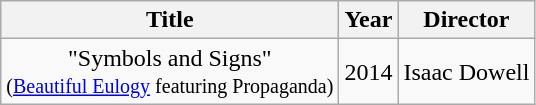<table class="wikitable plainrowheaders" style="text-align:center;">
<tr>
<th>Title</th>
<th>Year</th>
<th>Director</th>
</tr>
<tr>
<td>"Symbols and Signs"<br><small>(<a href='#'>Beautiful Eulogy</a> featuring Propaganda)</small></td>
<td>2014</td>
<td>Isaac Dowell</td>
</tr>
</table>
